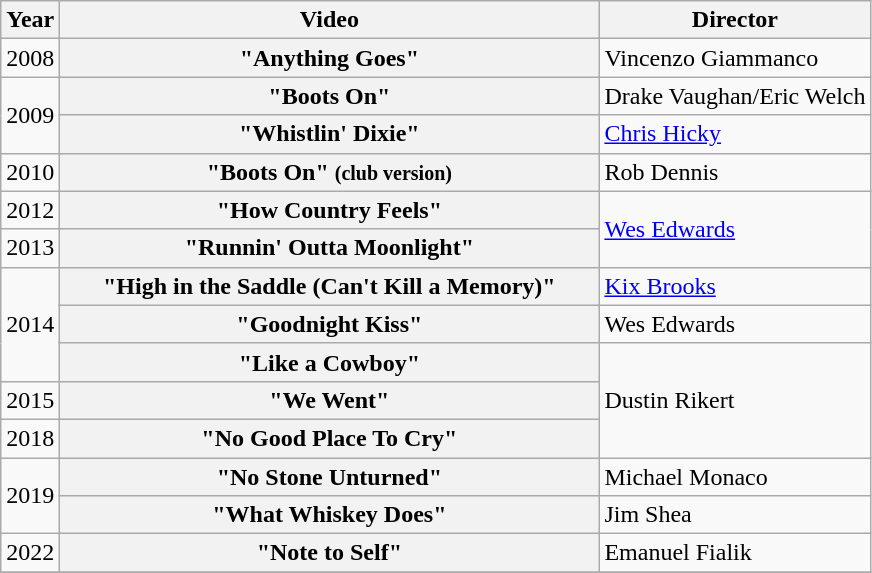<table class="wikitable plainrowheaders">
<tr>
<th>Year</th>
<th style="width:22em;">Video</th>
<th>Director</th>
</tr>
<tr>
<td>2008</td>
<th scope="row">"Anything Goes"</th>
<td>Vincenzo Giammanco</td>
</tr>
<tr>
<td rowspan="2">2009</td>
<th scope="row">"Boots On"</th>
<td>Drake Vaughan/Eric Welch</td>
</tr>
<tr>
<th scope="row">"Whistlin' Dixie"</th>
<td><a href='#'>Chris Hicky</a></td>
</tr>
<tr>
<td>2010</td>
<th scope="row">"Boots On" <small>(club version)</small></th>
<td>Rob Dennis</td>
</tr>
<tr>
<td>2012</td>
<th scope="row">"How Country Feels"</th>
<td rowspan="2"><a href='#'>Wes Edwards</a></td>
</tr>
<tr>
<td>2013</td>
<th scope="row">"Runnin' Outta Moonlight"</th>
</tr>
<tr>
<td rowspan="3">2014</td>
<th scope="row">"High in the Saddle (Can't Kill a Memory)"</th>
<td><a href='#'>Kix Brooks</a></td>
</tr>
<tr>
<th scope="row">"Goodnight Kiss"</th>
<td>Wes Edwards</td>
</tr>
<tr>
<th scope="row">"Like a Cowboy"</th>
<td rowspan="3">Dustin Rikert</td>
</tr>
<tr>
<td>2015</td>
<th scope="row">"We Went"</th>
</tr>
<tr>
<td>2018</td>
<th scope="row">"No Good Place To Cry"</th>
</tr>
<tr>
<td rowspan="2">2019</td>
<th scope="row">"No Stone Unturned"</th>
<td>Michael Monaco</td>
</tr>
<tr>
<th scope="row">"What Whiskey Does"</th>
<td>Jim Shea</td>
</tr>
<tr>
<td>2022</td>
<th scope="row">"Note to Self"</th>
<td>Emanuel Fialik</td>
</tr>
<tr>
</tr>
</table>
